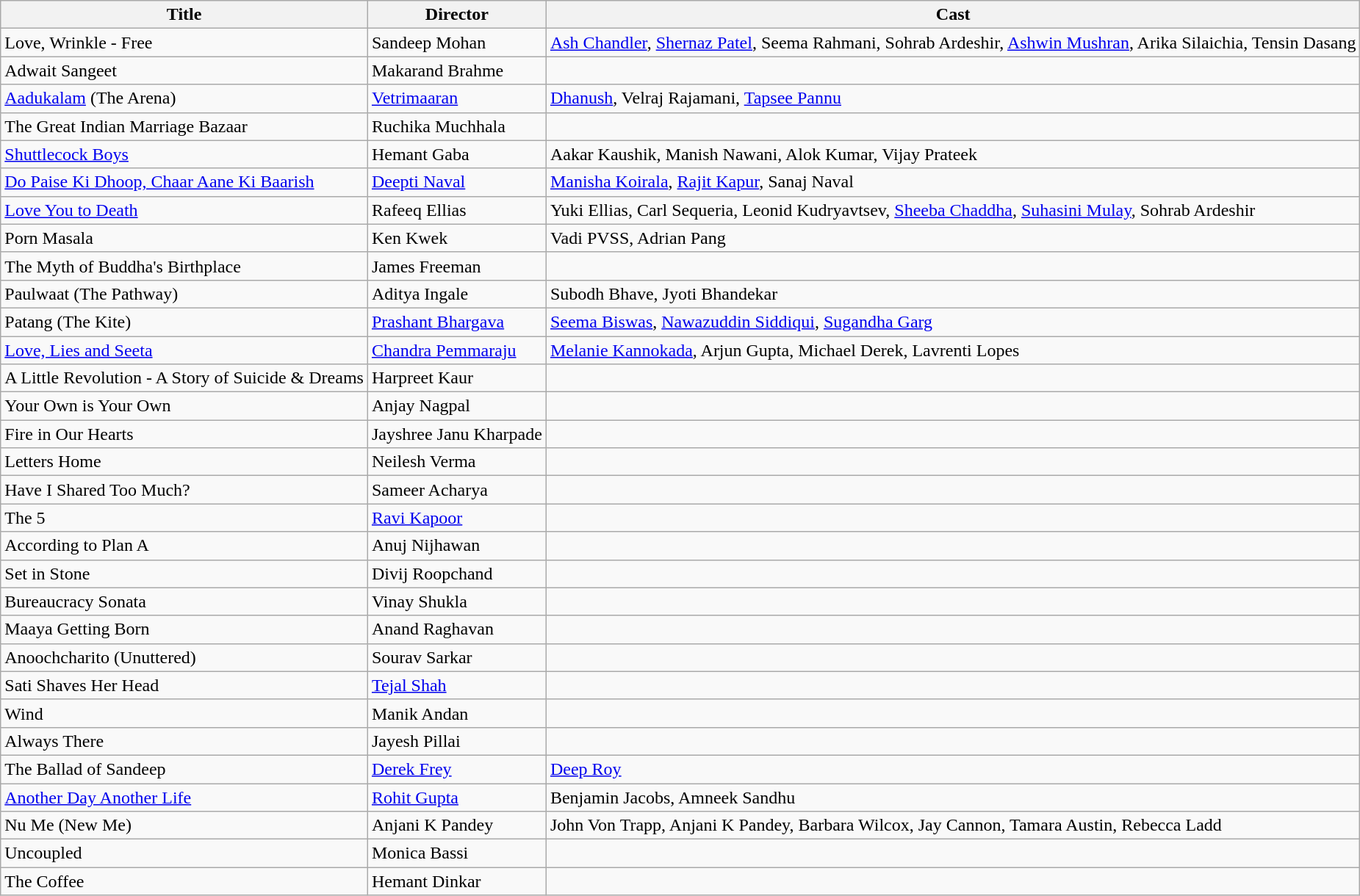<table class="wikitable">
<tr>
<th><strong>Title</strong></th>
<th><strong>Director</strong></th>
<th><strong>Cast</strong></th>
</tr>
<tr>
<td>Love, Wrinkle -  Free</td>
<td>Sandeep Mohan</td>
<td><a href='#'>Ash Chandler</a>, <a href='#'>Shernaz Patel</a>, Seema Rahmani, Sohrab Ardeshir, <a href='#'>Ashwin Mushran</a>, Arika Silaichia, Tensin Dasang</td>
</tr>
<tr>
<td>Adwait Sangeet</td>
<td>Makarand Brahme</td>
<td></td>
</tr>
<tr>
<td><a href='#'>Aadukalam</a> (The Arena)</td>
<td><a href='#'>Vetrimaaran</a></td>
<td><a href='#'>Dhanush</a>, Velraj Rajamani, <a href='#'>Tapsee Pannu</a></td>
</tr>
<tr>
<td>The Great Indian Marriage Bazaar</td>
<td>Ruchika Muchhala</td>
<td></td>
</tr>
<tr>
<td><a href='#'>Shuttlecock Boys</a></td>
<td>Hemant Gaba</td>
<td>Aakar Kaushik, Manish Nawani, Alok Kumar, Vijay Prateek</td>
</tr>
<tr>
<td><a href='#'>Do Paise Ki Dhoop, Chaar Aane Ki Baarish</a></td>
<td><a href='#'>Deepti Naval</a></td>
<td><a href='#'>Manisha Koirala</a>, <a href='#'>Rajit Kapur</a>, Sanaj Naval</td>
</tr>
<tr>
<td><a href='#'>Love You to Death</a></td>
<td>Rafeeq Ellias</td>
<td>Yuki Ellias, Carl Sequeria, Leonid Kudryavtsev, <a href='#'>Sheeba Chaddha</a>, <a href='#'>Suhasini Mulay</a>, Sohrab Ardeshir</td>
</tr>
<tr>
<td>Porn Masala</td>
<td>Ken Kwek</td>
<td>Vadi PVSS, Adrian Pang</td>
</tr>
<tr>
<td>The Myth of Buddha's Birthplace</td>
<td>James Freeman</td>
<td></td>
</tr>
<tr>
<td>Paulwaat (The Pathway)</td>
<td>Aditya Ingale</td>
<td>Subodh Bhave, Jyoti Bhandekar</td>
</tr>
<tr>
<td>Patang (The Kite)</td>
<td><a href='#'>Prashant Bhargava</a></td>
<td><a href='#'>Seema Biswas</a>, <a href='#'>Nawazuddin Siddiqui</a>, <a href='#'>Sugandha Garg</a></td>
</tr>
<tr>
<td><a href='#'>Love, Lies and Seeta</a></td>
<td><a href='#'>Chandra Pemmaraju</a></td>
<td><a href='#'>Melanie Kannokada</a>, Arjun Gupta, Michael Derek, Lavrenti Lopes</td>
</tr>
<tr>
<td>A Little Revolution - A Story of Suicide & Dreams</td>
<td>Harpreet Kaur</td>
<td></td>
</tr>
<tr>
<td>Your Own is Your Own</td>
<td>Anjay Nagpal</td>
<td></td>
</tr>
<tr>
<td>Fire in Our Hearts</td>
<td>Jayshree Janu Kharpade</td>
<td></td>
</tr>
<tr>
<td>Letters Home</td>
<td>Neilesh Verma</td>
<td></td>
</tr>
<tr>
<td>Have I Shared Too Much?</td>
<td>Sameer Acharya</td>
<td></td>
</tr>
<tr>
<td>The 5</td>
<td><a href='#'>Ravi Kapoor</a></td>
<td></td>
</tr>
<tr>
<td>According to Plan A</td>
<td>Anuj Nijhawan</td>
<td></td>
</tr>
<tr>
<td>Set in Stone</td>
<td>Divij Roopchand</td>
<td></td>
</tr>
<tr>
<td>Bureaucracy Sonata</td>
<td>Vinay Shukla</td>
<td></td>
</tr>
<tr>
<td>Maaya Getting Born</td>
<td>Anand Raghavan</td>
<td></td>
</tr>
<tr>
<td>Anoochcharito (Unuttered)</td>
<td>Sourav Sarkar</td>
<td></td>
</tr>
<tr>
<td>Sati Shaves Her Head</td>
<td><a href='#'>Tejal Shah</a></td>
<td></td>
</tr>
<tr>
<td>Wind</td>
<td>Manik Andan</td>
<td></td>
</tr>
<tr>
<td>Always There</td>
<td>Jayesh Pillai</td>
<td></td>
</tr>
<tr>
<td>The Ballad of Sandeep</td>
<td><a href='#'>Derek Frey</a></td>
<td><a href='#'>Deep Roy</a></td>
</tr>
<tr>
<td><a href='#'>Another Day Another Life</a></td>
<td><a href='#'>Rohit Gupta</a></td>
<td>Benjamin Jacobs, Amneek Sandhu</td>
</tr>
<tr>
<td>Nu Me (New Me)</td>
<td>Anjani K Pandey</td>
<td>John Von Trapp, Anjani K Pandey, Barbara Wilcox, Jay Cannon, Tamara Austin, Rebecca Ladd</td>
</tr>
<tr>
<td>Uncoupled</td>
<td>Monica Bassi</td>
<td></td>
</tr>
<tr>
<td>The Coffee</td>
<td>Hemant Dinkar</td>
<td></td>
</tr>
</table>
